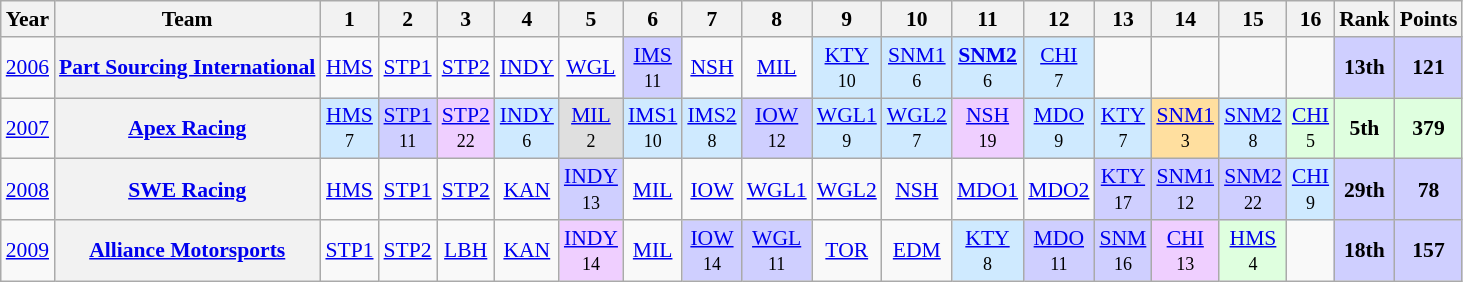<table class="wikitable" style="text-align:center; font-size:90%">
<tr>
<th>Year</th>
<th>Team</th>
<th>1</th>
<th>2</th>
<th>3</th>
<th>4</th>
<th>5</th>
<th>6</th>
<th>7</th>
<th>8</th>
<th>9</th>
<th>10</th>
<th>11</th>
<th>12</th>
<th>13</th>
<th>14</th>
<th>15</th>
<th>16</th>
<th>Rank</th>
<th>Points</th>
</tr>
<tr>
<td><a href='#'>2006</a></td>
<th><a href='#'>Part Sourcing International</a></th>
<td><a href='#'>HMS</a></td>
<td><a href='#'>STP1</a></td>
<td><a href='#'>STP2</a></td>
<td><a href='#'>INDY</a></td>
<td><a href='#'>WGL</a></td>
<td style="background:#CFCFFF;"><a href='#'>IMS</a><br><small>11</small></td>
<td><a href='#'>NSH</a></td>
<td><a href='#'>MIL</a></td>
<td style="background:#CFEAFF;"><a href='#'>KTY</a><br><small>10</small></td>
<td style="background:#CFEAFF;"><a href='#'>SNM1</a><br><small>6</small></td>
<td style="background:#CFEAFF;"><strong><a href='#'>SNM2</a></strong><br><small>6</small></td>
<td style="background:#CFEAFF;"><a href='#'>CHI</a><br><small>7</small></td>
<td></td>
<td></td>
<td></td>
<td></td>
<td style="background:#CFCFFF;"><strong>13th</strong></td>
<td style="background:#CFCFFF;"><strong>121</strong></td>
</tr>
<tr>
<td><a href='#'>2007</a></td>
<th><a href='#'>Apex Racing</a></th>
<td style="background:#CFEAFF;"><a href='#'>HMS</a><br><small>7</small></td>
<td style="background:#CFCFFF;"><a href='#'>STP1</a><br><small>11</small></td>
<td style="background:#EFCFFF;"><a href='#'>STP2</a><br><small>22</small></td>
<td style="background:#CFEAFF;"><a href='#'>INDY</a><br><small>6</small></td>
<td style="background:#DFDFDF;"><a href='#'>MIL</a><br><small>2</small></td>
<td style="background:#CFEAFF;"><a href='#'>IMS1</a><br><small>10</small></td>
<td style="background:#CFEAFF;"><a href='#'>IMS2</a><br><small>8</small></td>
<td style="background:#CFCFFF;"><a href='#'>IOW</a><br><small>12</small></td>
<td style="background:#CFEAFF;"><a href='#'>WGL1</a><br><small>9</small></td>
<td style="background:#CFEAFF;"><a href='#'>WGL2</a><br><small>7</small></td>
<td style="background:#EFCFFF;"><a href='#'>NSH</a><br><small>19</small></td>
<td style="background:#CFEAFF;"><a href='#'>MDO</a><br><small>9</small></td>
<td style="background:#CFEAFF;"><a href='#'>KTY</a><br><small>7</small></td>
<td style="background:#FFDF9F;"><a href='#'>SNM1</a><br><small>3</small></td>
<td style="background:#CFEAFF;"><a href='#'>SNM2</a><br><small>8</small></td>
<td style="background:#DFFFDF;"><a href='#'>CHI</a><br><small>5</small></td>
<td style="background:#DFFFDF;"><strong>5th</strong></td>
<td style="background:#DFFFDF;"><strong>379</strong></td>
</tr>
<tr>
<td><a href='#'>2008</a></td>
<th><a href='#'>SWE Racing</a></th>
<td><a href='#'>HMS</a></td>
<td><a href='#'>STP1</a></td>
<td><a href='#'>STP2</a></td>
<td><a href='#'>KAN</a></td>
<td style="background:#CFCFFF;"><a href='#'>INDY</a><br><small>13</small></td>
<td><a href='#'>MIL</a></td>
<td><a href='#'>IOW</a></td>
<td><a href='#'>WGL1</a></td>
<td><a href='#'>WGL2</a></td>
<td><a href='#'>NSH</a></td>
<td><a href='#'>MDO1</a></td>
<td><a href='#'>MDO2</a></td>
<td style="background:#CFCFFF;"><a href='#'>KTY</a><br><small>17</small></td>
<td style="background:#CFCFFF;"><a href='#'>SNM1</a><br><small>12</small></td>
<td style="background:#CFCFFF;"><a href='#'>SNM2</a><br><small>22</small></td>
<td style="background:#CFEAFF;"><a href='#'>CHI</a><br><small>9</small></td>
<td style="background:#CFCFFF;"><strong>29th</strong></td>
<td style="background:#CFCFFF;"><strong>78</strong></td>
</tr>
<tr>
<td><a href='#'>2009</a></td>
<th><a href='#'>Alliance Motorsports</a></th>
<td><a href='#'>STP1</a></td>
<td><a href='#'>STP2</a></td>
<td><a href='#'>LBH</a></td>
<td><a href='#'>KAN</a></td>
<td style="background:#EFCFFF;"><a href='#'>INDY</a><br><small>14</small></td>
<td><a href='#'>MIL</a></td>
<td style="background:#CFCFFF;"><a href='#'>IOW</a><br><small>14</small></td>
<td style="background:#CFCFFF;"><a href='#'>WGL</a><br><small>11</small></td>
<td><a href='#'>TOR</a></td>
<td><a href='#'>EDM</a></td>
<td style="background:#CFEAFF;"><a href='#'>KTY</a><br><small>8</small></td>
<td style="background:#CFCFFF;"><a href='#'>MDO</a><br><small>11</small></td>
<td style="background:#CFCFFF;"><a href='#'>SNM</a><br><small>16</small></td>
<td style="background:#EFCFFF;"><a href='#'>CHI</a><br><small>13</small></td>
<td style="background:#DFFFDF;"><a href='#'>HMS</a><br><small>4</small></td>
<td></td>
<td style="background:#CFCFFF;"><strong>18th</strong></td>
<td style="background:#CFCFFF;"><strong>157</strong></td>
</tr>
</table>
